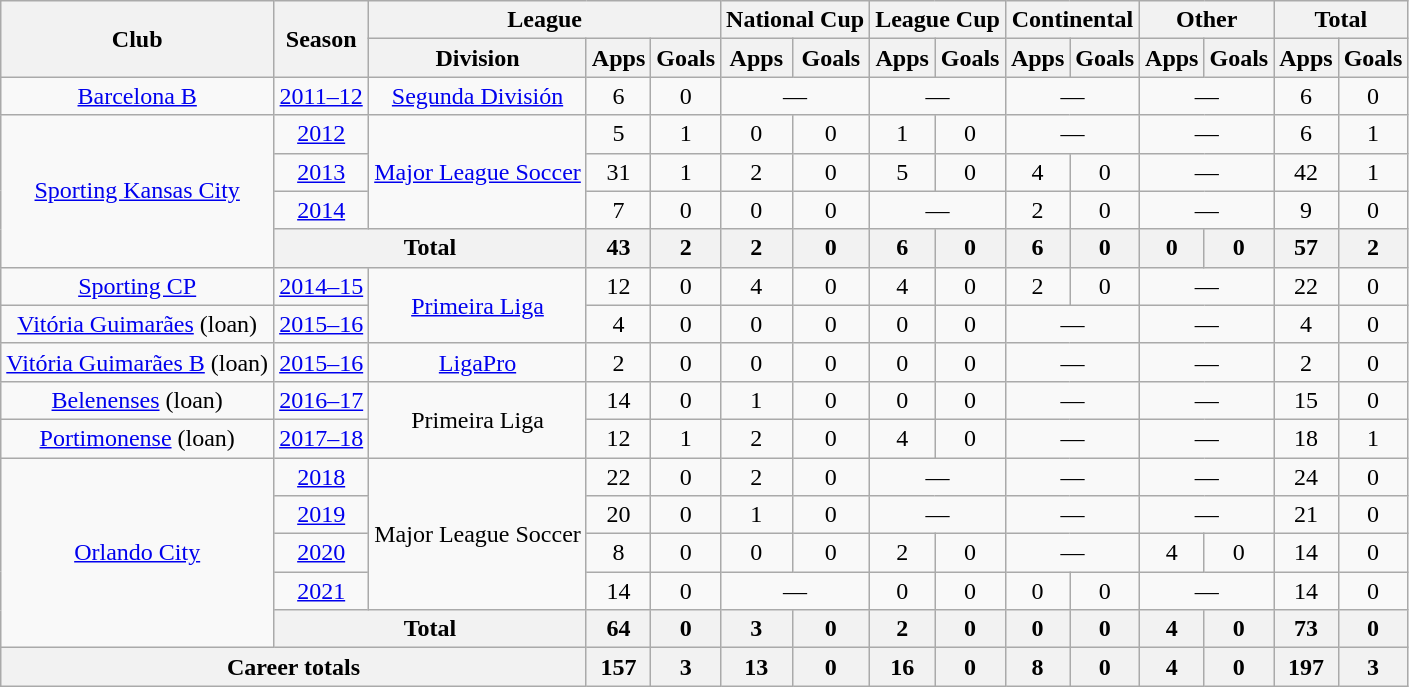<table class="wikitable" style="text-align: center;">
<tr>
<th rowspan="2">Club</th>
<th rowspan="2">Season</th>
<th colspan="3">League</th>
<th colspan="2">National Cup</th>
<th colspan="2">League Cup</th>
<th colspan="2">Continental</th>
<th colspan="2">Other</th>
<th colspan="2">Total</th>
</tr>
<tr>
<th>Division</th>
<th>Apps</th>
<th>Goals</th>
<th>Apps</th>
<th>Goals</th>
<th>Apps</th>
<th>Goals</th>
<th>Apps</th>
<th>Goals</th>
<th>Apps</th>
<th>Goals</th>
<th>Apps</th>
<th>Goals</th>
</tr>
<tr>
<td><a href='#'>Barcelona B</a></td>
<td><a href='#'>2011–12</a></td>
<td><a href='#'>Segunda División</a></td>
<td>6</td>
<td>0</td>
<td colspan="2">—</td>
<td colspan="2">—</td>
<td colspan="2">—</td>
<td colspan="2">—</td>
<td>6</td>
<td>0</td>
</tr>
<tr>
<td rowspan="4"><a href='#'>Sporting Kansas City</a></td>
<td><a href='#'>2012</a></td>
<td rowspan="3"><a href='#'>Major League Soccer</a></td>
<td>5</td>
<td>1</td>
<td>0</td>
<td>0</td>
<td>1</td>
<td>0</td>
<td colspan="2">—</td>
<td colspan="2">—</td>
<td>6</td>
<td>1</td>
</tr>
<tr>
<td><a href='#'>2013</a></td>
<td>31</td>
<td>1</td>
<td>2</td>
<td>0</td>
<td>5</td>
<td>0</td>
<td>4</td>
<td>0</td>
<td colspan="2">—</td>
<td>42</td>
<td>1</td>
</tr>
<tr>
<td><a href='#'>2014</a></td>
<td>7</td>
<td>0</td>
<td>0</td>
<td>0</td>
<td colspan="2">—</td>
<td>2</td>
<td>0</td>
<td colspan="2">—</td>
<td>9</td>
<td>0</td>
</tr>
<tr>
<th colspan="2">Total</th>
<th>43</th>
<th>2</th>
<th>2</th>
<th>0</th>
<th>6</th>
<th>0</th>
<th>6</th>
<th>0</th>
<th>0</th>
<th>0</th>
<th>57</th>
<th>2</th>
</tr>
<tr>
<td><a href='#'>Sporting CP</a></td>
<td><a href='#'>2014–15</a></td>
<td rowspan="2"><a href='#'>Primeira Liga</a></td>
<td>12</td>
<td>0</td>
<td>4</td>
<td>0</td>
<td>4</td>
<td>0</td>
<td>2</td>
<td>0</td>
<td colspan="2">—</td>
<td>22</td>
<td>0</td>
</tr>
<tr>
<td><a href='#'>Vitória Guimarães</a> (loan)</td>
<td><a href='#'>2015–16</a></td>
<td>4</td>
<td>0</td>
<td>0</td>
<td>0</td>
<td>0</td>
<td>0</td>
<td colspan="2">—</td>
<td colspan="2">—</td>
<td>4</td>
<td>0</td>
</tr>
<tr>
<td><a href='#'>Vitória Guimarães B</a> (loan)</td>
<td><a href='#'>2015–16</a></td>
<td><a href='#'>LigaPro</a></td>
<td>2</td>
<td>0</td>
<td>0</td>
<td>0</td>
<td>0</td>
<td>0</td>
<td colspan="2">—</td>
<td colspan="2">—</td>
<td>2</td>
<td>0</td>
</tr>
<tr>
<td><a href='#'>Belenenses</a> (loan)</td>
<td><a href='#'>2016–17</a></td>
<td rowspan="2">Primeira Liga</td>
<td>14</td>
<td>0</td>
<td>1</td>
<td>0</td>
<td>0</td>
<td>0</td>
<td colspan="2">—</td>
<td colspan="2">—</td>
<td>15</td>
<td>0</td>
</tr>
<tr>
<td><a href='#'>Portimonense</a> (loan)</td>
<td><a href='#'>2017–18</a></td>
<td>12</td>
<td>1</td>
<td>2</td>
<td>0</td>
<td>4</td>
<td>0</td>
<td colspan="2">—</td>
<td colspan="2">—</td>
<td>18</td>
<td>1</td>
</tr>
<tr>
<td rowspan="5"><a href='#'>Orlando City</a></td>
<td><a href='#'>2018</a></td>
<td rowspan="4">Major League Soccer</td>
<td>22</td>
<td>0</td>
<td>2</td>
<td>0</td>
<td colspan="2">—</td>
<td colspan="2">—</td>
<td colspan="2">—</td>
<td>24</td>
<td>0</td>
</tr>
<tr>
<td><a href='#'>2019</a></td>
<td>20</td>
<td>0</td>
<td>1</td>
<td>0</td>
<td colspan="2">—</td>
<td colspan="2">—</td>
<td colspan="2">—</td>
<td>21</td>
<td>0</td>
</tr>
<tr>
<td><a href='#'>2020</a></td>
<td>8</td>
<td>0</td>
<td>0</td>
<td>0</td>
<td>2</td>
<td>0</td>
<td colspan="2">—</td>
<td>4</td>
<td>0</td>
<td>14</td>
<td>0</td>
</tr>
<tr>
<td><a href='#'>2021</a></td>
<td>14</td>
<td>0</td>
<td colspan="2">—</td>
<td>0</td>
<td>0</td>
<td>0</td>
<td>0</td>
<td colspan="2">—</td>
<td>14</td>
<td>0</td>
</tr>
<tr>
<th colspan="2">Total</th>
<th>64</th>
<th>0</th>
<th>3</th>
<th>0</th>
<th>2</th>
<th>0</th>
<th>0</th>
<th>0</th>
<th>4</th>
<th>0</th>
<th>73</th>
<th>0</th>
</tr>
<tr>
<th colspan="3">Career totals</th>
<th>157</th>
<th>3</th>
<th>13</th>
<th>0</th>
<th>16</th>
<th>0</th>
<th>8</th>
<th>0</th>
<th>4</th>
<th>0</th>
<th>197</th>
<th>3</th>
</tr>
</table>
